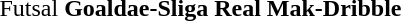<table>
<tr>
<td>Futsal</td>
<td><strong>Goaldae-Sliga</strong></td>
<td><strong>Real Mak-Dribble</strong></td>
<td></td>
</tr>
</table>
